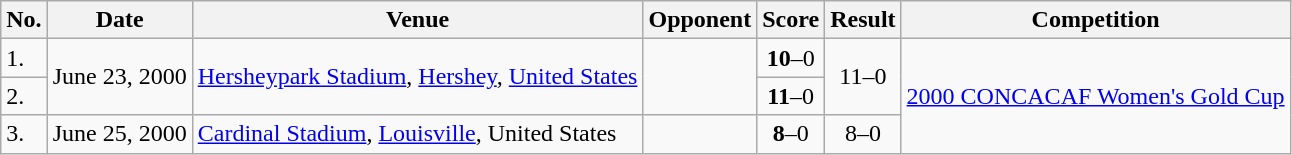<table class="wikitable">
<tr>
<th>No.</th>
<th>Date</th>
<th>Venue</th>
<th>Opponent</th>
<th>Score</th>
<th>Result</th>
<th>Competition</th>
</tr>
<tr>
<td>1.</td>
<td rowspan=2>June 23, 2000</td>
<td rowspan=2><a href='#'>Hersheypark Stadium</a>, <a href='#'>Hershey</a>, <a href='#'>United States</a></td>
<td rowspan=2></td>
<td align=center><strong>10</strong>–0</td>
<td rowspan=2 align=center>11–0</td>
<td rowspan=3><a href='#'>2000 CONCACAF Women's Gold Cup</a></td>
</tr>
<tr>
<td>2.</td>
<td align=center><strong>11</strong>–0</td>
</tr>
<tr>
<td>3.</td>
<td>June 25, 2000</td>
<td><a href='#'>Cardinal Stadium</a>, <a href='#'>Louisville</a>, United States</td>
<td></td>
<td align=center><strong>8</strong>–0</td>
<td align=center>8–0</td>
</tr>
</table>
